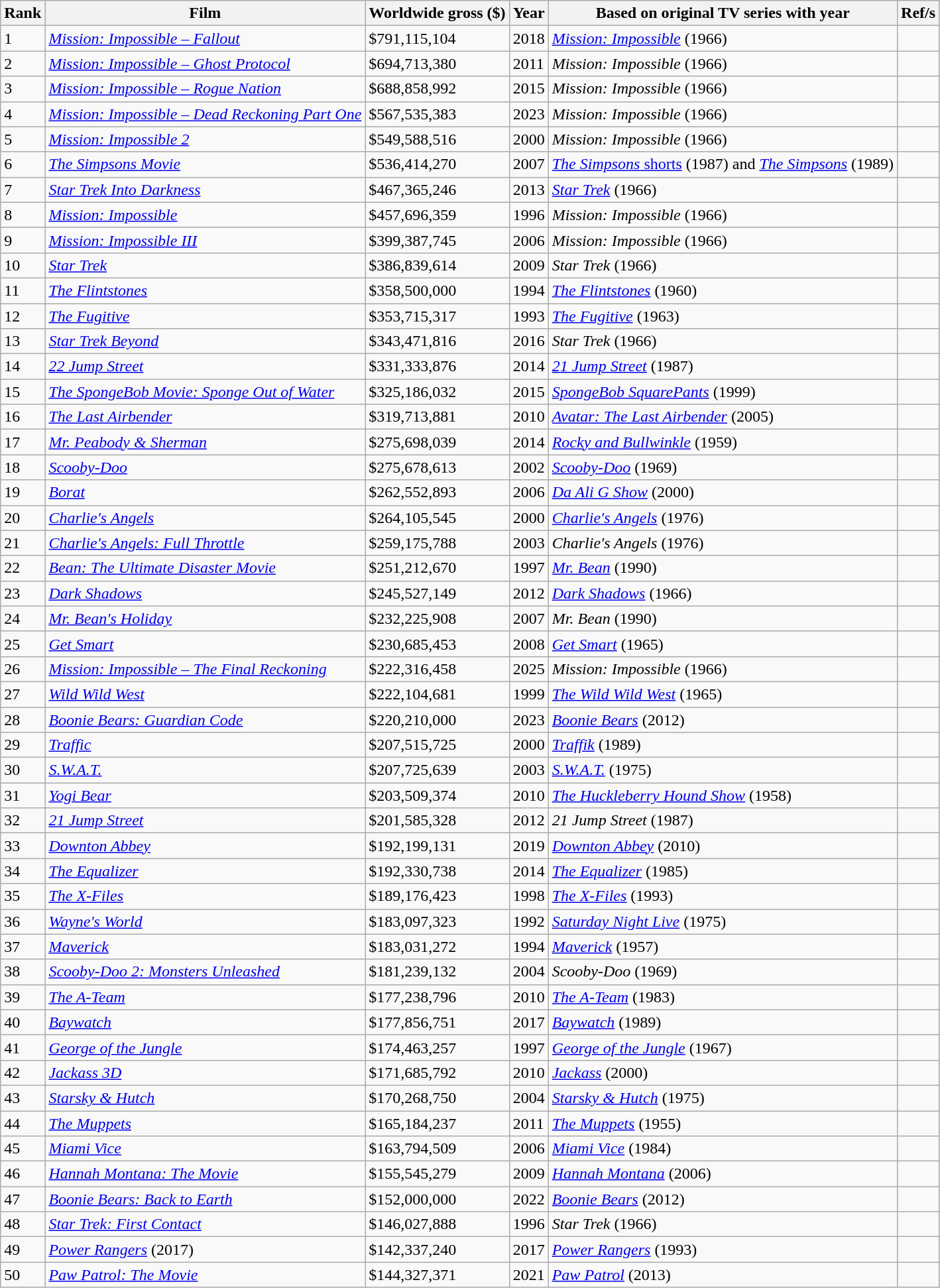<table class="wikitable">
<tr>
<th>Rank</th>
<th>Film</th>
<th>Worldwide gross ($)</th>
<th>Year</th>
<th>Based on original TV series with year</th>
<th>Ref/s</th>
</tr>
<tr>
<td>1</td>
<td><em><a href='#'>Mission: Impossible – Fallout</a></em></td>
<td>$791,115,104</td>
<td>2018</td>
<td><em><a href='#'>Mission: Impossible</a></em> (1966)</td>
<td></td>
</tr>
<tr>
<td>2</td>
<td><em><a href='#'>Mission: Impossible – Ghost Protocol</a></em></td>
<td>$694,713,380</td>
<td>2011</td>
<td><em>Mission: Impossible</em> (1966)</td>
<td></td>
</tr>
<tr>
<td>3</td>
<td><em><a href='#'>Mission: Impossible – Rogue Nation</a></em></td>
<td>$688,858,992</td>
<td>2015</td>
<td><em>Mission: Impossible</em> (1966)</td>
<td></td>
</tr>
<tr>
<td>4</td>
<td><em><a href='#'>Mission: Impossible – Dead Reckoning Part One</a></em></td>
<td>$567,535,383</td>
<td>2023</td>
<td><em>Mission: Impossible</em> (1966)</td>
<td></td>
</tr>
<tr>
<td>5</td>
<td><em><a href='#'>Mission: Impossible 2</a></em></td>
<td>$549,588,516</td>
<td>2000</td>
<td><em>Mission: Impossible</em> (1966)</td>
<td></td>
</tr>
<tr>
<td>6</td>
<td><em><a href='#'>The Simpsons Movie</a></em></td>
<td>$536,414,270</td>
<td>2007</td>
<td><a href='#'><em>The Simpsons</em> shorts</a> (1987) and <em><a href='#'>The Simpsons</a></em> (1989)</td>
<td></td>
</tr>
<tr>
<td>7</td>
<td><em><a href='#'>Star Trek Into Darkness</a></em></td>
<td>$467,365,246</td>
<td>2013</td>
<td><em><a href='#'>Star Trek</a></em> (1966)</td>
<td></td>
</tr>
<tr>
<td>8</td>
<td><em><a href='#'>Mission: Impossible</a></em></td>
<td>$457,696,359</td>
<td>1996</td>
<td><em>Mission: Impossible</em> (1966)</td>
<td></td>
</tr>
<tr>
<td>9</td>
<td><em><a href='#'>Mission: Impossible III</a></em></td>
<td>$399,387,745</td>
<td>2006</td>
<td><em>Mission: Impossible</em> (1966)</td>
<td></td>
</tr>
<tr>
<td>10</td>
<td><em><a href='#'>Star Trek</a></em></td>
<td>$386,839,614</td>
<td>2009</td>
<td><em>Star Trek</em> (1966)</td>
<td></td>
</tr>
<tr>
<td>11</td>
<td><em><a href='#'>The Flintstones</a></em></td>
<td>$358,500,000</td>
<td>1994</td>
<td><em><a href='#'>The Flintstones</a></em> (1960)</td>
<td></td>
</tr>
<tr>
<td>12</td>
<td><em><a href='#'>The Fugitive</a></em></td>
<td>$353,715,317</td>
<td>1993</td>
<td><em><a href='#'>The Fugitive</a></em> (1963)</td>
<td></td>
</tr>
<tr>
<td>13</td>
<td><em><a href='#'>Star Trek Beyond</a></em></td>
<td>$343,471,816</td>
<td>2016</td>
<td><em>Star Trek</em> (1966)</td>
<td></td>
</tr>
<tr>
<td>14</td>
<td><em><a href='#'>22 Jump Street</a></em></td>
<td>$331,333,876</td>
<td>2014</td>
<td><em><a href='#'>21 Jump Street</a></em> (1987)</td>
<td></td>
</tr>
<tr>
<td>15</td>
<td><em><a href='#'>The SpongeBob Movie: Sponge Out of Water</a></em></td>
<td>$325,186,032</td>
<td>2015</td>
<td><em><a href='#'>SpongeBob SquarePants</a></em> (1999)</td>
<td></td>
</tr>
<tr>
<td>16</td>
<td><em><a href='#'>The Last Airbender</a></em></td>
<td>$319,713,881</td>
<td>2010</td>
<td><em><a href='#'>Avatar: The Last Airbender</a></em> (2005)</td>
<td></td>
</tr>
<tr>
<td>17</td>
<td><em><a href='#'>Mr. Peabody & Sherman</a></em></td>
<td>$275,698,039</td>
<td>2014</td>
<td><em><a href='#'>Rocky and Bullwinkle</a></em> (1959)</td>
<td></td>
</tr>
<tr>
<td>18</td>
<td><em><a href='#'>Scooby-Doo</a></em></td>
<td>$275,678,613</td>
<td>2002</td>
<td><em><a href='#'>Scooby-Doo</a></em> (1969)</td>
<td></td>
</tr>
<tr>
<td>19</td>
<td><em><a href='#'>Borat</a></em></td>
<td>$262,552,893</td>
<td>2006</td>
<td><em><a href='#'>Da Ali G Show</a></em> (2000)</td>
<td></td>
</tr>
<tr>
<td>20</td>
<td><em><a href='#'>Charlie's Angels</a></em></td>
<td>$264,105,545</td>
<td>2000</td>
<td><em><a href='#'>Charlie's Angels</a></em> (1976)</td>
<td></td>
</tr>
<tr>
<td>21</td>
<td><em><a href='#'>Charlie's Angels: Full Throttle</a></em></td>
<td>$259,175,788</td>
<td>2003</td>
<td><em>Charlie's Angels</em> (1976)</td>
<td></td>
</tr>
<tr>
<td>22</td>
<td><em><a href='#'>Bean: The Ultimate Disaster Movie</a></em></td>
<td>$251,212,670</td>
<td>1997</td>
<td><em><a href='#'>Mr. Bean</a></em> (1990)</td>
<td></td>
</tr>
<tr>
<td>23</td>
<td><em><a href='#'>Dark Shadows</a></em></td>
<td>$245,527,149</td>
<td>2012</td>
<td><em><a href='#'>Dark Shadows</a></em> (1966)</td>
<td></td>
</tr>
<tr>
<td>24</td>
<td><em><a href='#'>Mr. Bean's Holiday</a></em></td>
<td>$232,225,908</td>
<td>2007</td>
<td><em>Mr. Bean</em> (1990)</td>
<td></td>
</tr>
<tr>
<td>25</td>
<td><em><a href='#'>Get Smart</a></em></td>
<td>$230,685,453</td>
<td>2008</td>
<td><em><a href='#'>Get Smart</a></em> (1965)</td>
<td></td>
</tr>
<tr>
<td>26</td>
<td><em><a href='#'>Mission: Impossible – The Final Reckoning</a></em></td>
<td>$222,316,458</td>
<td>2025</td>
<td><em>Mission: Impossible</em> (1966)</td>
<td></td>
</tr>
<tr>
<td>27</td>
<td><em><a href='#'>Wild Wild West</a></em></td>
<td>$222,104,681</td>
<td>1999</td>
<td><em><a href='#'>The Wild Wild West</a></em> (1965)</td>
<td></td>
</tr>
<tr>
<td>28</td>
<td><em><a href='#'>Boonie Bears: Guardian Code</a></em></td>
<td>$220,210,000</td>
<td>2023</td>
<td><em><a href='#'>Boonie Bears</a></em> (2012)</td>
<td></td>
</tr>
<tr>
<td>29</td>
<td><em><a href='#'>Traffic</a></em></td>
<td>$207,515,725</td>
<td>2000</td>
<td><em><a href='#'>Traffik</a></em> (1989)</td>
<td></td>
</tr>
<tr>
<td>30</td>
<td><em><a href='#'>S.W.A.T.</a></em></td>
<td>$207,725,639</td>
<td>2003</td>
<td><em><a href='#'>S.W.A.T.</a></em> (1975)</td>
<td></td>
</tr>
<tr>
<td>31</td>
<td><em><a href='#'>Yogi Bear</a></em></td>
<td>$203,509,374</td>
<td>2010</td>
<td><em><a href='#'>The Huckleberry Hound Show</a></em> (1958)</td>
<td></td>
</tr>
<tr>
<td>32</td>
<td><em><a href='#'>21 Jump Street</a></em></td>
<td>$201,585,328</td>
<td>2012</td>
<td><em>21 Jump Street</em> (1987)</td>
<td></td>
</tr>
<tr>
<td>33</td>
<td><em><a href='#'>Downton Abbey</a></em></td>
<td>$192,199,131</td>
<td>2019</td>
<td><em><a href='#'>Downton Abbey</a></em> (2010)</td>
<td></td>
</tr>
<tr>
<td>34</td>
<td><em><a href='#'>The Equalizer</a></em></td>
<td>$192,330,738</td>
<td>2014</td>
<td><em><a href='#'>The Equalizer</a></em> (1985)</td>
<td></td>
</tr>
<tr>
<td>35</td>
<td><em><a href='#'>The X-Files</a></em></td>
<td>$189,176,423</td>
<td>1998</td>
<td><em><a href='#'>The X-Files</a></em> (1993)</td>
<td></td>
</tr>
<tr>
<td>36</td>
<td><em><a href='#'>Wayne's World</a></em></td>
<td>$183,097,323</td>
<td>1992</td>
<td><em><a href='#'>Saturday Night Live</a></em> (1975)</td>
<td></td>
</tr>
<tr>
<td>37</td>
<td><em><a href='#'>Maverick</a></em></td>
<td>$183,031,272</td>
<td>1994</td>
<td><em><a href='#'>Maverick</a></em> (1957)</td>
<td></td>
</tr>
<tr>
<td>38</td>
<td><em><a href='#'>Scooby-Doo 2: Monsters Unleashed</a></em></td>
<td>$181,239,132</td>
<td>2004</td>
<td><em>Scooby-Doo</em> (1969)</td>
<td></td>
</tr>
<tr>
<td>39</td>
<td><em><a href='#'>The A-Team</a></em></td>
<td>$177,238,796</td>
<td>2010</td>
<td><em><a href='#'>The A-Team</a></em> (1983)</td>
<td></td>
</tr>
<tr>
<td>40</td>
<td><em><a href='#'>Baywatch</a></em></td>
<td>$177,856,751</td>
<td>2017</td>
<td><em><a href='#'>Baywatch</a></em> (1989)</td>
<td></td>
</tr>
<tr>
<td>41</td>
<td><em><a href='#'>George of the Jungle</a></em></td>
<td>$174,463,257</td>
<td>1997</td>
<td><em><a href='#'>George of the Jungle</a></em> (1967)</td>
<td></td>
</tr>
<tr>
<td>42</td>
<td><em><a href='#'>Jackass 3D</a></em></td>
<td>$171,685,792</td>
<td>2010</td>
<td><em><a href='#'>Jackass</a></em> (2000)</td>
<td></td>
</tr>
<tr>
<td>43</td>
<td><em><a href='#'>Starsky & Hutch</a></em></td>
<td>$170,268,750</td>
<td>2004</td>
<td><em><a href='#'>Starsky & Hutch</a></em> (1975)</td>
<td></td>
</tr>
<tr>
<td>44</td>
<td><em><a href='#'>The Muppets</a></em></td>
<td>$165,184,237</td>
<td>2011</td>
<td><em><a href='#'>The Muppets</a></em> (1955)</td>
<td></td>
</tr>
<tr>
<td>45</td>
<td><em><a href='#'>Miami Vice</a></em></td>
<td>$163,794,509</td>
<td>2006</td>
<td><em><a href='#'>Miami Vice</a></em> (1984)</td>
<td></td>
</tr>
<tr>
<td>46</td>
<td><em><a href='#'>Hannah Montana: The Movie</a></em></td>
<td>$155,545,279</td>
<td>2009</td>
<td><em><a href='#'>Hannah Montana</a></em> (2006)</td>
<td></td>
</tr>
<tr>
<td>47</td>
<td><em><a href='#'>Boonie Bears: Back to Earth</a></em></td>
<td>$152,000,000</td>
<td>2022</td>
<td><em><a href='#'>Boonie Bears</a></em> (2012)</td>
<td></td>
</tr>
<tr>
<td>48</td>
<td><em><a href='#'>Star Trek: First Contact</a></em></td>
<td>$146,027,888</td>
<td>1996</td>
<td><em>Star Trek</em> (1966)</td>
<td></td>
</tr>
<tr>
<td>49</td>
<td><em><a href='#'>Power Rangers</a></em> (2017)</td>
<td>$142,337,240</td>
<td>2017</td>
<td><em><a href='#'>Power Rangers</a></em> (1993)</td>
<td></td>
</tr>
<tr>
<td>50</td>
<td><em><a href='#'>Paw Patrol: The Movie</a></em></td>
<td>$144,327,371</td>
<td>2021</td>
<td><em><a href='#'>Paw Patrol</a></em> (2013)</td>
<td></td>
</tr>
</table>
